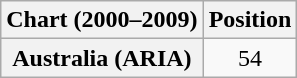<table class="wikitable plainrowheaders" style="text-align:center">
<tr>
<th scope="col">Chart (2000–2009)</th>
<th scope="col">Position</th>
</tr>
<tr>
<th scope="row">Australia (ARIA)</th>
<td align="center">54</td>
</tr>
</table>
